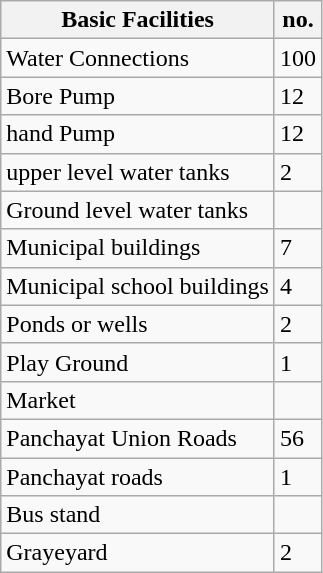<table class="wikitable">
<tr>
<th>Basic Facilities</th>
<th>no.</th>
</tr>
<tr>
<td>Water Connections</td>
<td>100</td>
</tr>
<tr>
<td>Bore Pump</td>
<td>12</td>
</tr>
<tr>
<td>hand Pump</td>
<td>12</td>
</tr>
<tr>
<td>upper level water tanks</td>
<td>2</td>
</tr>
<tr>
<td>Ground level water tanks</td>
<td></td>
</tr>
<tr>
<td>Municipal buildings</td>
<td>7</td>
</tr>
<tr>
<td>Municipal school buildings</td>
<td>4</td>
</tr>
<tr>
<td>Ponds or wells</td>
<td>2</td>
</tr>
<tr>
<td>Play Ground</td>
<td>1</td>
</tr>
<tr>
<td>Market</td>
<td></td>
</tr>
<tr>
<td>Panchayat Union Roads</td>
<td>56</td>
</tr>
<tr>
<td>Panchayat roads</td>
<td>1</td>
</tr>
<tr>
<td>Bus stand</td>
<td></td>
</tr>
<tr>
<td>Grayeyard</td>
<td>2</td>
</tr>
</table>
